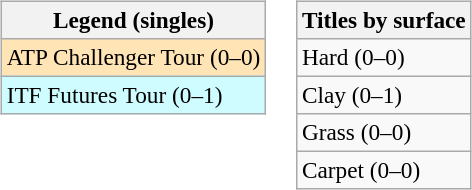<table>
<tr valign=top>
<td><br><table class=wikitable style=font-size:97%>
<tr>
<th>Legend (singles)</th>
</tr>
<tr bgcolor=moccasin>
<td>ATP Challenger Tour (0–0)</td>
</tr>
<tr bgcolor=#cffcff>
<td>ITF Futures Tour (0–1)</td>
</tr>
</table>
</td>
<td><br><table class=wikitable style=font-size:97%>
<tr>
<th>Titles by surface</th>
</tr>
<tr>
<td>Hard (0–0)</td>
</tr>
<tr>
<td>Clay (0–1)</td>
</tr>
<tr>
<td>Grass (0–0)</td>
</tr>
<tr>
<td>Carpet (0–0)</td>
</tr>
</table>
</td>
</tr>
</table>
